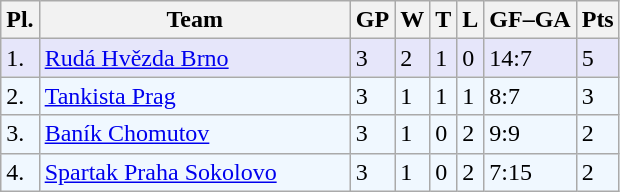<table class="wikitable">
<tr>
<th>Pl.</th>
<th width="200">Team</th>
<th>GP</th>
<th>W</th>
<th>T</th>
<th>L</th>
<th>GF–GA</th>
<th>Pts</th>
</tr>
<tr bgcolor="#e6e6fa">
<td>1.</td>
<td><a href='#'>Rudá Hvězda Brno</a></td>
<td>3</td>
<td>2</td>
<td>1</td>
<td>0</td>
<td>14:7</td>
<td>5</td>
</tr>
<tr bgcolor="#f0f8ff">
<td>2.</td>
<td><a href='#'>Tankista Prag</a></td>
<td>3</td>
<td>1</td>
<td>1</td>
<td>1</td>
<td>8:7</td>
<td>3</td>
</tr>
<tr bgcolor="#f0f8ff">
<td>3.</td>
<td><a href='#'>Baník Chomutov</a></td>
<td>3</td>
<td>1</td>
<td>0</td>
<td>2</td>
<td>9:9</td>
<td>2</td>
</tr>
<tr bgcolor="#f0f8ff">
<td>4.</td>
<td><a href='#'>Spartak Praha Sokolovo</a></td>
<td>3</td>
<td>1</td>
<td>0</td>
<td>2</td>
<td>7:15</td>
<td>2</td>
</tr>
</table>
